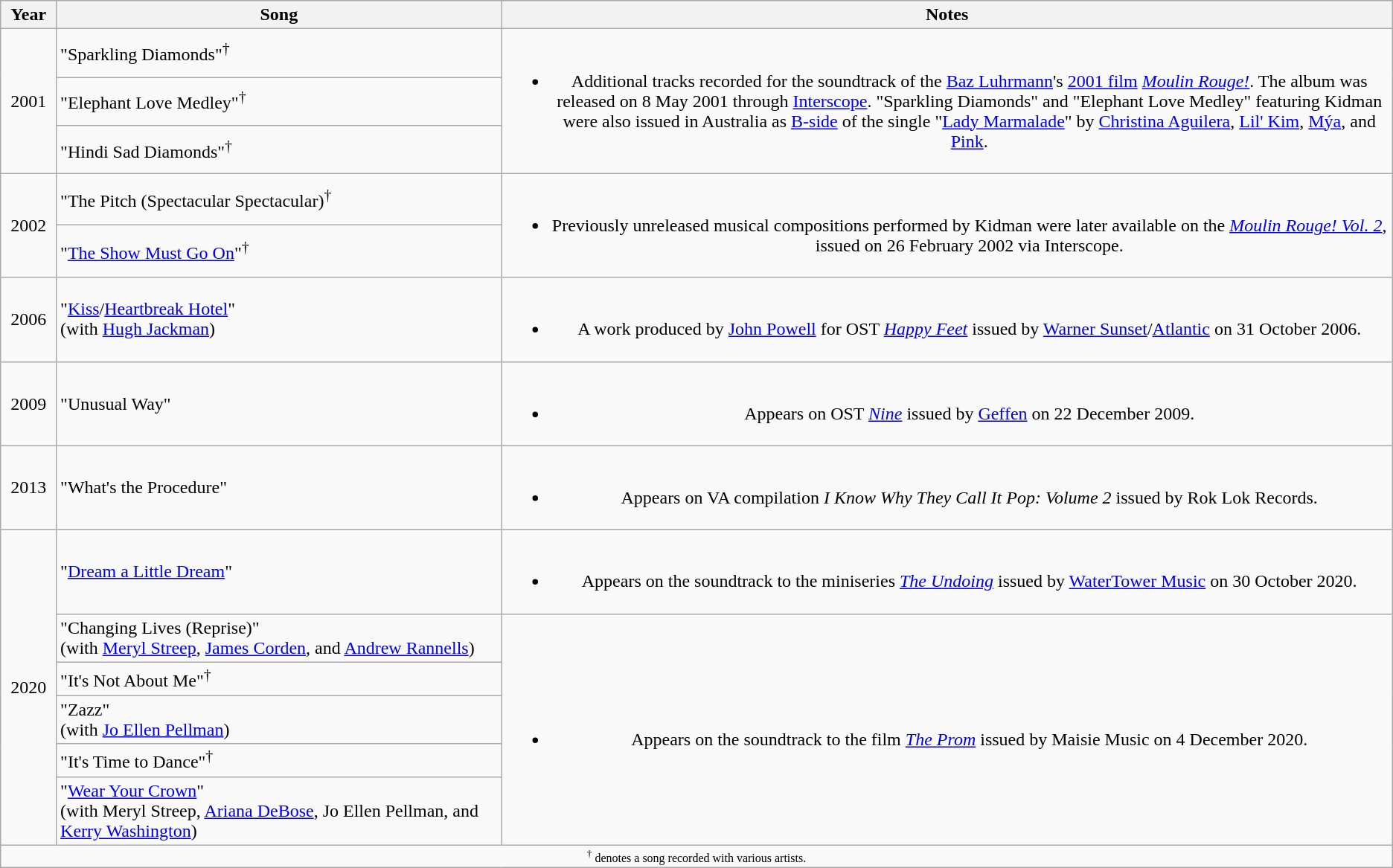<table class="wikitable" style="text-align:center;">
<tr>
<th style=width:4%;>Year</th>
<th style=width:32%;">Song</th>
<th style=width:64%;>Notes</th>
</tr>
<tr>
<td rowspan=3>2001</td>
<td align=left>"Sparkling Diamonds"<sup>†</sup></td>
<td rowspan=3><br><ul><li>Additional tracks recorded for the soundtrack of the <a href='#'>Baz Luhrmann</a>'s <a href='#'>2001 film</a> <em><a href='#'>Moulin Rouge!</a></em>. The album was released on 8 May 2001 through <a href='#'>Interscope</a>. "Sparkling Diamonds" and "Elephant Love Medley" featuring Kidman were also issued in Australia as <a href='#'>B-side</a> of the single "<a href='#'>Lady Marmalade</a>" by <a href='#'>Christina Aguilera</a>, <a href='#'>Lil' Kim</a>, <a href='#'>Mýa</a>, and <a href='#'>Pink</a>.</li></ul></td>
</tr>
<tr>
<td align=left>"Elephant Love Medley"<sup>†</sup></td>
</tr>
<tr>
<td align=left>"Hindi Sad Diamonds"<sup>†</sup></td>
</tr>
<tr>
<td rowspan=2>2002</td>
<td align=left>"The Pitch (Spectacular Spectacular)<sup>†</sup></td>
<td rowspan=2><br><ul><li>Previously unreleased musical compositions performed by Kidman were later available on the <em><a href='#'>Moulin Rouge! Vol. 2</a></em>, issued on 26 February 2002 via Interscope.</li></ul></td>
</tr>
<tr>
<td align=left>"<a href='#'>The Show Must Go On</a>"<sup>†</sup></td>
</tr>
<tr>
<td>2006</td>
<td align=left>"<a href='#'>Kiss</a>/<a href='#'>Heartbreak Hotel</a>" <br><span>(with <a href='#'>Hugh Jackman</a>)</span></td>
<td><br><ul><li>A work produced by <a href='#'>John Powell</a> for OST <em><a href='#'>Happy Feet</a></em> issued by <a href='#'>Warner Sunset</a>/<a href='#'>Atlantic</a> on 31 October 2006.</li></ul></td>
</tr>
<tr>
<td>2009</td>
<td align=left>"Unusual Way"</td>
<td><br><ul><li>Appears on OST <em><a href='#'>Nine</a></em> issued by <a href='#'>Geffen</a> on 22 December 2009.</li></ul></td>
</tr>
<tr>
<td>2013</td>
<td align=left>"What's the Procedure"</td>
<td><br><ul><li>Appears on VA compilation <em>I Know Why They Call It Pop: Volume 2</em> issued by Rok Lok Records.</li></ul></td>
</tr>
<tr>
<td rowspan="6">2020</td>
<td align="left">"<a href='#'>Dream a Little Dream</a>"</td>
<td><br><ul><li>Appears on the soundtrack to the miniseries <em><a href='#'>The Undoing</a></em> issued by <a href='#'>WaterTower Music</a> on 30 October 2020.</li></ul></td>
</tr>
<tr>
<td align="left">"Changing Lives (Reprise)" <br><span>(with <a href='#'>Meryl Streep</a>, <a href='#'>James Corden</a>, and <a href='#'>Andrew Rannells</a>)</span></td>
<td rowspan="5"><br><ul><li>Appears on the soundtrack to the film <em><a href='#'>The Prom</a></em> issued by Maisie Music on 4 December 2020.</li></ul></td>
</tr>
<tr>
<td align="left">"It's Not About Me"<sup>†</sup></td>
</tr>
<tr>
<td align="left">"Zazz" <br><span>(with <a href='#'>Jo Ellen Pellman</a>)</span></td>
</tr>
<tr>
<td align="left">"It's Time to Dance"<sup>†</sup></td>
</tr>
<tr>
<td align="left">"<a href='#'>Wear Your Crown</a>" <br><span>(with Meryl Streep, <a href='#'>Ariana DeBose</a>, Jo Ellen Pellman, and <a href='#'>Kerry Washington</a>)</span></td>
</tr>
<tr>
<td colspan=4 width=100% style="font-size:8pt" align="center"><sup>†</sup> denotes a song recorded with various artists.</td>
</tr>
</table>
